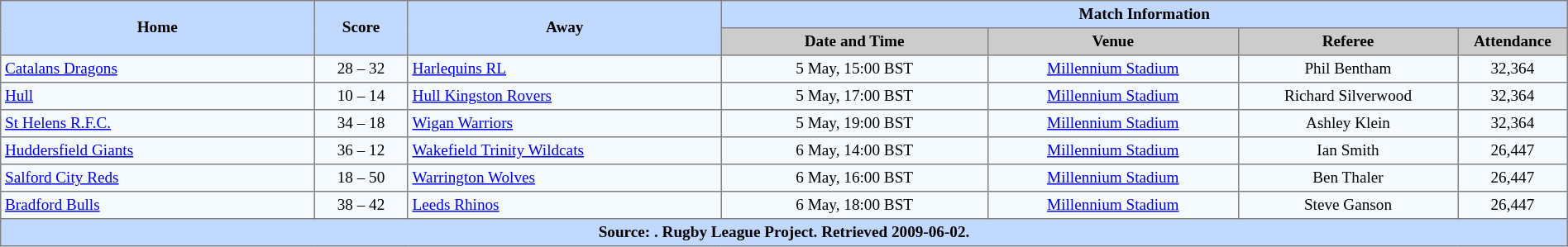<table border="1" cellpadding="3" cellspacing="0" style="border-collapse:collapse; font-size:80%; text-align:center; width:100%;">
<tr style="background:#c1d8ff;">
<th rowspan="2" style="width:20%;">Home</th>
<th rowspan="2" style="width:6%;">Score</th>
<th rowspan="2" style="width:20%;">Away</th>
<th colspan=6>Match Information</th>
</tr>
<tr style="background:#ccc;">
<th width=17%>Date and Time</th>
<th width=16%>Venue</th>
<th width=14%>Referee</th>
<th width=7%>Attendance</th>
</tr>
<tr style="background:#f5faff;">
<td align=left> <a href='#'>Catalans Dragons</a></td>
<td>28 – 32</td>
<td align=left> <a href='#'>Harlequins RL</a></td>
<td>5 May, 15:00 BST</td>
<td><a href='#'>Millennium Stadium</a></td>
<td>Phil Bentham</td>
<td>32,364</td>
</tr>
<tr style="background:#f5faff;">
<td align=left> <a href='#'>Hull</a></td>
<td>10 – 14</td>
<td align=left> <a href='#'>Hull Kingston Rovers</a></td>
<td>5 May, 17:00 BST</td>
<td><a href='#'>Millennium Stadium</a></td>
<td>Richard Silverwood</td>
<td>32,364</td>
</tr>
<tr style="background:#f5faff;">
<td align=left> <a href='#'>St Helens R.F.C.</a></td>
<td>34 – 18</td>
<td align=left> <a href='#'>Wigan Warriors</a></td>
<td>5 May, 19:00 BST</td>
<td><a href='#'>Millennium Stadium</a></td>
<td>Ashley Klein</td>
<td>32,364</td>
</tr>
<tr style="background:#f5faff;">
<td align=left> <a href='#'>Huddersfield Giants</a></td>
<td>36 – 12</td>
<td align=left> <a href='#'>Wakefield Trinity Wildcats</a></td>
<td>6 May, 14:00 BST</td>
<td><a href='#'>Millennium Stadium</a></td>
<td>Ian Smith</td>
<td>26,447</td>
</tr>
<tr style="background:#f5faff;">
<td align=left> <a href='#'>Salford City Reds</a></td>
<td>18 – 50</td>
<td align=left> <a href='#'>Warrington Wolves</a></td>
<td>6 May, 16:00 BST</td>
<td><a href='#'>Millennium Stadium</a></td>
<td>Ben Thaler</td>
<td>26,447</td>
</tr>
<tr style="background:#f5faff;">
<td align=left> <a href='#'>Bradford Bulls</a></td>
<td>38 – 42</td>
<td align=left> <a href='#'>Leeds Rhinos</a></td>
<td>6 May, 18:00 BST</td>
<td><a href='#'>Millennium Stadium</a></td>
<td>Steve Ganson</td>
<td>26,447</td>
</tr>
<tr style="background:#c1d8ff;">
<th colspan=10>Source: . Rugby League Project. Retrieved 2009-06-02.</th>
</tr>
</table>
